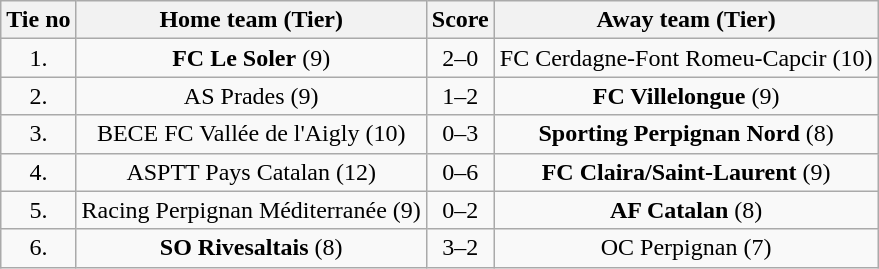<table class="wikitable" style="text-align: center">
<tr>
<th>Tie no</th>
<th>Home team (Tier)</th>
<th>Score</th>
<th>Away team (Tier)</th>
</tr>
<tr>
<td>1.</td>
<td><strong>FC Le Soler</strong> (9)</td>
<td>2–0</td>
<td>FC Cerdagne-Font Romeu-Capcir (10)</td>
</tr>
<tr>
<td>2.</td>
<td>AS Prades (9)</td>
<td>1–2</td>
<td><strong>FC Villelongue</strong> (9)</td>
</tr>
<tr>
<td>3.</td>
<td>BECE FC Vallée de l'Aigly (10)</td>
<td>0–3</td>
<td><strong>Sporting Perpignan Nord</strong> (8)</td>
</tr>
<tr>
<td>4.</td>
<td>ASPTT Pays Catalan (12)</td>
<td>0–6</td>
<td><strong>FC Claira/Saint-Laurent</strong> (9)</td>
</tr>
<tr>
<td>5.</td>
<td>Racing Perpignan Méditerranée (9)</td>
<td>0–2</td>
<td><strong>AF Catalan</strong> (8)</td>
</tr>
<tr>
<td>6.</td>
<td><strong>SO Rivesaltais</strong> (8)</td>
<td>3–2</td>
<td>OC Perpignan (7)</td>
</tr>
</table>
